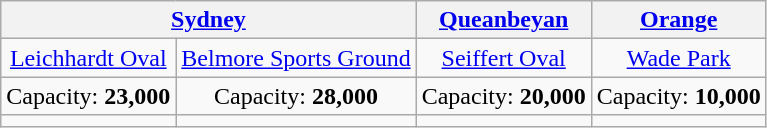<table class="wikitable" style="text-align:center">
<tr>
<th colspan=2><a href='#'>Sydney</a></th>
<th><a href='#'>Queanbeyan</a></th>
<th><a href='#'>Orange</a></th>
</tr>
<tr>
<td><a href='#'>Leichhardt Oval</a></td>
<td><a href='#'>Belmore Sports Ground</a></td>
<td><a href='#'>Seiffert Oval</a></td>
<td><a href='#'>Wade Park</a></td>
</tr>
<tr>
<td>Capacity: <strong>23,000</strong></td>
<td>Capacity: <strong>28,000</strong></td>
<td>Capacity: <strong>20,000</strong></td>
<td>Capacity: <strong>10,000</strong></td>
</tr>
<tr>
<td></td>
<td></td>
<td></td>
<td></td>
</tr>
</table>
